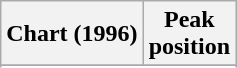<table class="wikitable sortable plainrowheaders" style="text-align:center">
<tr>
<th scope="col">Chart (1996)</th>
<th scope="col">Peak<br> position</th>
</tr>
<tr>
</tr>
<tr>
</tr>
<tr>
</tr>
</table>
